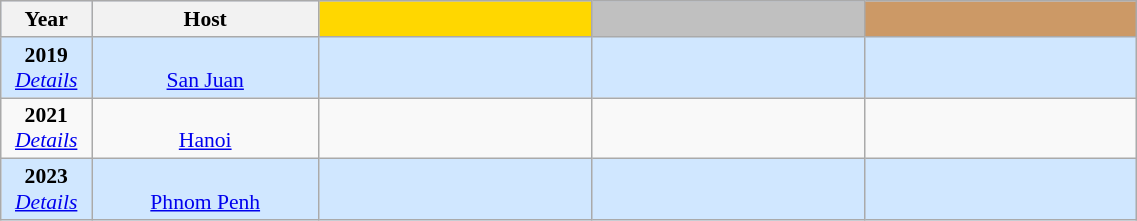<table class="wikitable"  style="font-size:90%; text-align:center; width:60%;">
<tr style="background:#c1d8ff;">
<th width=8%>Year</th>
<th width=20%>Host</th>
<th style="background:gold; width:24%;"></th>
<th style="background:silver; width:24%;"></th>
<th style="background:#c96; width:24%;"></th>
</tr>
<tr style="background:#d0e7ff;">
<td><strong>2019</strong><br><em><a href='#'>Details</a></em></td>
<td> <br><a href='#'>San Juan</a></td>
<td><strong></strong></td>
<td></td>
<td></td>
</tr>
<tr>
<td><strong>2021</strong><br><em><a href='#'>Details</a></em></td>
<td> <br><a href='#'>Hanoi</a></td>
<td><strong></strong></td>
<td></td>
<td></td>
</tr>
<tr style="background:#d0e7ff;">
<td><strong>2023</strong><br><em><a href='#'>Details</a></em></td>
<td> <br><a href='#'>Phnom Penh</a></td>
<td><strong></strong></td>
<td></td>
<td></td>
</tr>
</table>
